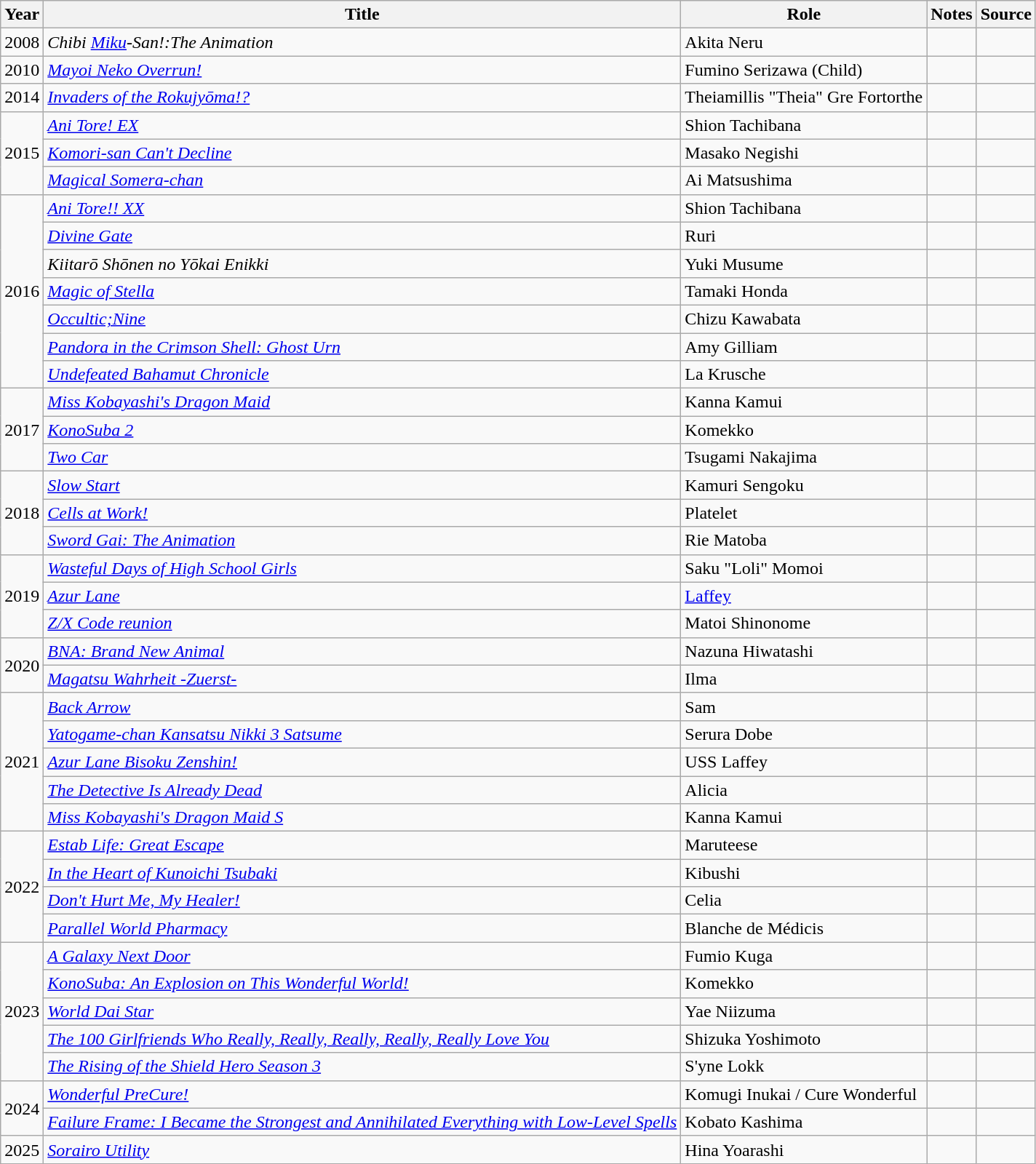<table class="wikitable">
<tr>
<th>Year</th>
<th>Title</th>
<th>Role</th>
<th>Notes</th>
<th>Source</th>
</tr>
<tr>
<td rowspan="1">2008</td>
<td><em>Chibi <a href='#'>Miku</a>-San!:The Animation</em></td>
<td>Akita Neru</td>
<td></td>
<td></td>
</tr>
<tr>
<td rowspan="1">2010</td>
<td><em><a href='#'>Mayoi Neko Overrun!</a></em></td>
<td>Fumino Serizawa (Child)</td>
<td></td>
<td></td>
</tr>
<tr>
<td rowspan="1">2014</td>
<td><em><a href='#'>Invaders of the Rokujyōma!?</a></em></td>
<td>Theiamillis "Theia" Gre Fortorthe</td>
<td></td>
<td></td>
</tr>
<tr>
<td rowspan="3">2015</td>
<td><em><a href='#'>Ani Tore! EX</a></em></td>
<td>Shion Tachibana</td>
<td></td>
<td></td>
</tr>
<tr a>
<td><em><a href='#'>Komori-san Can't Decline</a></em></td>
<td>Masako Negishi</td>
<td></td>
<td></td>
</tr>
<tr>
<td><em><a href='#'>Magical Somera-chan</a></em></td>
<td>Ai Matsushima</td>
<td></td>
<td></td>
</tr>
<tr>
<td rowspan="7">2016</td>
<td><em><a href='#'>Ani Tore!! XX</a></em></td>
<td>Shion Tachibana</td>
<td></td>
<td></td>
</tr>
<tr>
<td><em><a href='#'>Divine Gate</a></em></td>
<td>Ruri</td>
<td></td>
<td></td>
</tr>
<tr>
<td><em>Kiitarō Shōnen no Yōkai Enikki</em></td>
<td>Yuki Musume</td>
<td></td>
<td></td>
</tr>
<tr>
<td><em><a href='#'>Magic of Stella</a></em></td>
<td>Tamaki Honda</td>
<td></td>
<td></td>
</tr>
<tr>
<td><em><a href='#'>Occultic;Nine</a></em></td>
<td>Chizu Kawabata</td>
<td></td>
<td></td>
</tr>
<tr>
<td><em><a href='#'>Pandora in the Crimson Shell: Ghost Urn</a></em></td>
<td>Amy Gilliam</td>
<td></td>
<td></td>
</tr>
<tr>
<td><em><a href='#'>Undefeated Bahamut Chronicle</a></em></td>
<td>La Krusche</td>
<td></td>
<td></td>
</tr>
<tr>
<td rowspan="3">2017</td>
<td><em><a href='#'>Miss Kobayashi's Dragon Maid</a></em></td>
<td>Kanna Kamui</td>
<td></td>
<td></td>
</tr>
<tr>
<td><em><a href='#'>KonoSuba 2</a></em></td>
<td>Komekko</td>
<td></td>
<td></td>
</tr>
<tr>
<td><em><a href='#'>Two Car</a></em></td>
<td>Tsugami Nakajima</td>
<td></td>
<td></td>
</tr>
<tr>
<td rowspan="3">2018</td>
<td><em><a href='#'>Slow Start</a></em></td>
<td>Kamuri Sengoku</td>
<td></td>
<td></td>
</tr>
<tr>
<td><em><a href='#'>Cells at Work!</a></em></td>
<td>Platelet</td>
<td></td>
<td></td>
</tr>
<tr>
<td><em><a href='#'>Sword Gai: The Animation</a></em></td>
<td>Rie Matoba</td>
<td></td>
<td></td>
</tr>
<tr>
<td rowspan="3">2019</td>
<td><em><a href='#'>Wasteful Days of High School Girls</a></em></td>
<td>Saku "Loli" Momoi</td>
<td></td>
<td></td>
</tr>
<tr>
<td><em><a href='#'>Azur Lane</a></em></td>
<td><a href='#'>Laffey</a></td>
<td></td>
<td></td>
</tr>
<tr>
<td><em><a href='#'>Z/X Code reunion</a></em></td>
<td>Matoi Shinonome</td>
<td></td>
<td></td>
</tr>
<tr>
<td rowspan="2">2020</td>
<td><em><a href='#'>BNA: Brand New Animal</a></em></td>
<td>Nazuna Hiwatashi</td>
<td></td>
<td></td>
</tr>
<tr>
<td><em><a href='#'>Magatsu Wahrheit -Zuerst-</a></em></td>
<td>Ilma</td>
<td></td>
<td></td>
</tr>
<tr>
<td rowspan="5">2021</td>
<td><em><a href='#'>Back Arrow</a></em></td>
<td>Sam</td>
<td></td>
<td></td>
</tr>
<tr>
<td><em><a href='#'>Yatogame-chan Kansatsu Nikki 3 Satsume</a></em></td>
<td>Serura Dobe</td>
<td></td>
<td></td>
</tr>
<tr>
<td><em><a href='#'>Azur Lane Bisoku Zenshin!</a></em></td>
<td>USS Laffey</td>
<td></td>
<td></td>
</tr>
<tr>
<td><em><a href='#'>The Detective Is Already Dead</a></em></td>
<td>Alicia</td>
<td></td>
<td></td>
</tr>
<tr>
<td><em><a href='#'>Miss Kobayashi's Dragon Maid S</a></em></td>
<td>Kanna Kamui</td>
<td></td>
<td></td>
</tr>
<tr>
<td rowspan="4">2022</td>
<td><em><a href='#'>Estab Life: Great Escape</a></em></td>
<td>Maruteese</td>
<td></td>
<td></td>
</tr>
<tr>
<td><em><a href='#'>In the Heart of Kunoichi Tsubaki</a></em></td>
<td>Kibushi</td>
<td></td>
<td></td>
</tr>
<tr>
<td><em><a href='#'>Don't Hurt Me, My Healer!</a></em></td>
<td>Celia</td>
<td></td>
<td></td>
</tr>
<tr>
<td><em><a href='#'>Parallel World Pharmacy</a></em></td>
<td>Blanche de Médicis</td>
<td></td>
<td></td>
</tr>
<tr>
<td rowspan="5">2023</td>
<td><em><a href='#'>A Galaxy Next Door</a></em></td>
<td>Fumio Kuga</td>
<td></td>
<td></td>
</tr>
<tr>
<td><em><a href='#'>KonoSuba: An Explosion on This Wonderful World!</a></em></td>
<td>Komekko</td>
<td></td>
<td></td>
</tr>
<tr>
<td><em><a href='#'>World Dai Star</a></em></td>
<td>Yae Niizuma</td>
<td></td>
<td></td>
</tr>
<tr>
<td><em><a href='#'>The 100 Girlfriends Who Really, Really, Really, Really, Really Love You</a></em></td>
<td>Shizuka Yoshimoto</td>
<td></td>
<td></td>
</tr>
<tr>
<td><em><a href='#'>The Rising of the Shield Hero Season 3</a></em></td>
<td>S'yne Lokk</td>
<td></td>
<td></td>
</tr>
<tr>
<td rowspan="2">2024</td>
<td><em><a href='#'>Wonderful PreCure!</a></em></td>
<td>Komugi Inukai / Cure Wonderful</td>
<td></td>
<td></td>
</tr>
<tr>
<td><em><a href='#'>Failure Frame: I Became the Strongest and Annihilated Everything with Low-Level Spells</a></em></td>
<td>Kobato Kashima</td>
<td></td>
<td></td>
</tr>
<tr>
<td>2025</td>
<td><em><a href='#'>Sorairo Utility</a></em></td>
<td>Hina Yoarashi</td>
<td></td>
<td></td>
</tr>
</table>
